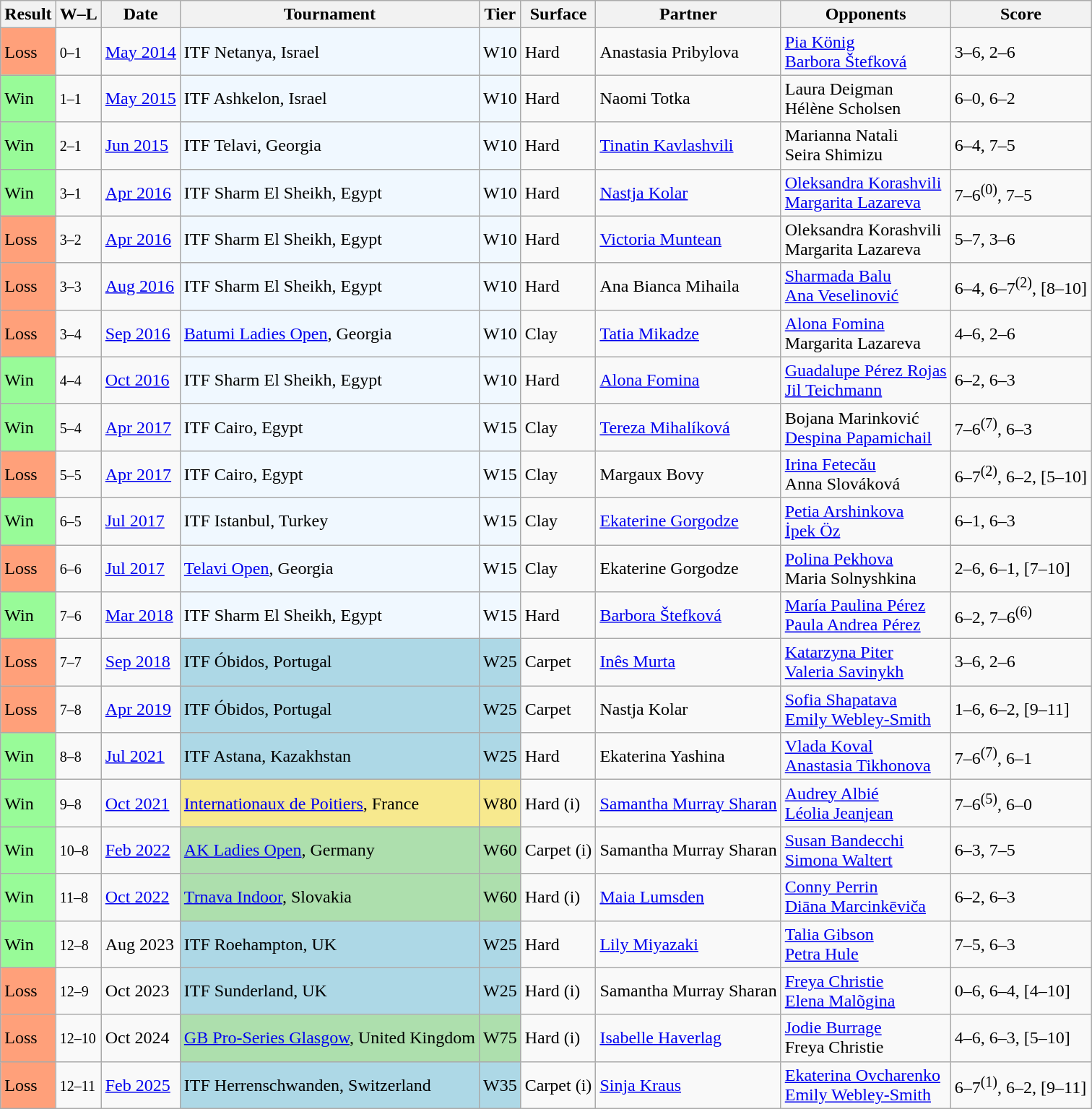<table class="sortable wikitable">
<tr>
<th>Result</th>
<th class="unsortable">W–L</th>
<th>Date</th>
<th>Tournament</th>
<th>Tier</th>
<th>Surface</th>
<th>Partner</th>
<th>Opponents</th>
<th class="unsortable">Score</th>
</tr>
<tr>
<td style="background:#ffa07a;">Loss</td>
<td><small>0–1</small></td>
<td><a href='#'>May 2014</a></td>
<td style="background:#f0f8ff;">ITF Netanya, Israel</td>
<td style="background:#f0f8ff;">W10</td>
<td>Hard</td>
<td> Anastasia Pribylova</td>
<td> <a href='#'>Pia König</a> <br>  <a href='#'>Barbora Štefková</a></td>
<td>3–6, 2–6</td>
</tr>
<tr>
<td style="background:#98fb98;">Win</td>
<td><small>1–1</small></td>
<td><a href='#'>May 2015</a></td>
<td style="background:#f0f8ff;">ITF Ashkelon, Israel</td>
<td style="background:#f0f8ff;">W10</td>
<td>Hard</td>
<td> Naomi Totka</td>
<td> Laura Deigman <br>  Hélène Scholsen</td>
<td>6–0, 6–2</td>
</tr>
<tr>
<td style="background:#98fb98;">Win</td>
<td><small>2–1</small></td>
<td><a href='#'>Jun 2015</a></td>
<td style="background:#f0f8ff;">ITF Telavi, Georgia</td>
<td style="background:#f0f8ff;">W10</td>
<td>Hard</td>
<td> <a href='#'>Tinatin Kavlashvili</a></td>
<td> Marianna Natali <br>  Seira Shimizu</td>
<td>6–4, 7–5</td>
</tr>
<tr>
<td style="background:#98fb98;">Win</td>
<td><small>3–1</small></td>
<td><a href='#'>Apr 2016</a></td>
<td style="background:#f0f8ff;">ITF Sharm El Sheikh, Egypt</td>
<td style="background:#f0f8ff;">W10</td>
<td>Hard</td>
<td> <a href='#'>Nastja Kolar</a></td>
<td> <a href='#'>Oleksandra Korashvili</a> <br>  <a href='#'>Margarita Lazareva</a></td>
<td>7–6<sup>(0)</sup>, 7–5</td>
</tr>
<tr>
<td style="background:#ffa07a;">Loss</td>
<td><small>3–2</small></td>
<td><a href='#'>Apr 2016</a></td>
<td style="background:#f0f8ff;">ITF Sharm El Sheikh, Egypt</td>
<td style="background:#f0f8ff;">W10</td>
<td>Hard</td>
<td> <a href='#'>Victoria Muntean</a></td>
<td> Oleksandra Korashvili <br>  Margarita Lazareva</td>
<td>5–7, 3–6</td>
</tr>
<tr>
<td style="background:#ffa07a;">Loss</td>
<td><small>3–3</small></td>
<td><a href='#'>Aug 2016</a></td>
<td style="background:#f0f8ff;">ITF Sharm El Sheikh, Egypt</td>
<td style="background:#f0f8ff;">W10</td>
<td>Hard</td>
<td> Ana Bianca Mihaila</td>
<td> <a href='#'>Sharmada Balu</a> <br>  <a href='#'>Ana Veselinović</a></td>
<td>6–4, 6–7<sup>(2)</sup>, [8–10]</td>
</tr>
<tr>
<td style="background:#ffa07a;">Loss</td>
<td><small>3–4</small></td>
<td><a href='#'>Sep 2016</a></td>
<td style="background:#f0f8ff;"><a href='#'>Batumi Ladies Open</a>, Georgia</td>
<td style="background:#f0f8ff;">W10</td>
<td>Clay</td>
<td> <a href='#'>Tatia Mikadze</a></td>
<td> <a href='#'>Alona Fomina</a> <br>  Margarita Lazareva</td>
<td>4–6, 2–6</td>
</tr>
<tr>
<td style="background:#98fb98;">Win</td>
<td><small>4–4</small></td>
<td><a href='#'>Oct 2016</a></td>
<td style="background:#f0f8ff;">ITF Sharm El Sheikh, Egypt</td>
<td style="background:#f0f8ff;">W10</td>
<td>Hard</td>
<td> <a href='#'>Alona Fomina</a></td>
<td> <a href='#'>Guadalupe Pérez Rojas</a> <br>  <a href='#'>Jil Teichmann</a></td>
<td>6–2, 6–3</td>
</tr>
<tr>
<td style="background:#98fb98;">Win</td>
<td><small>5–4</small></td>
<td><a href='#'>Apr 2017</a></td>
<td style="background:#f0f8ff;">ITF Cairo, Egypt</td>
<td style="background:#f0f8ff;">W15</td>
<td>Clay</td>
<td> <a href='#'>Tereza Mihalíková</a></td>
<td> Bojana Marinković <br>  <a href='#'>Despina Papamichail</a></td>
<td>7–6<sup>(7)</sup>, 6–3</td>
</tr>
<tr>
<td style="background:#ffa07a;">Loss</td>
<td><small>5–5</small></td>
<td><a href='#'>Apr 2017</a></td>
<td style="background:#f0f8ff;">ITF Cairo, Egypt</td>
<td style="background:#f0f8ff;">W15</td>
<td>Clay</td>
<td> Margaux Bovy</td>
<td> <a href='#'>Irina Fetecău</a> <br>  Anna Slováková</td>
<td>6–7<sup>(2)</sup>, 6–2, [5–10]</td>
</tr>
<tr>
<td style="background:#98fb98;">Win</td>
<td><small>6–5</small></td>
<td><a href='#'>Jul 2017</a></td>
<td style="background:#f0f8ff;">ITF Istanbul, Turkey</td>
<td style="background:#f0f8ff;">W15</td>
<td>Clay</td>
<td> <a href='#'>Ekaterine Gorgodze</a></td>
<td> <a href='#'>Petia Arshinkova</a> <br>  <a href='#'>İpek Öz</a></td>
<td>6–1, 6–3</td>
</tr>
<tr>
<td style="background:#ffa07a;">Loss</td>
<td><small>6–6</small></td>
<td><a href='#'>Jul 2017</a></td>
<td style="background:#f0f8ff;"><a href='#'>Telavi Open</a>, Georgia</td>
<td style="background:#f0f8ff;">W15</td>
<td>Clay</td>
<td> Ekaterine Gorgodze</td>
<td> <a href='#'>Polina Pekhova</a> <br>  Maria Solnyshkina</td>
<td>2–6, 6–1, [7–10]</td>
</tr>
<tr>
<td style="background:#98fb98;">Win</td>
<td><small>7–6</small></td>
<td><a href='#'>Mar 2018</a></td>
<td style="background:#f0f8ff;">ITF Sharm El Sheikh, Egypt</td>
<td style="background:#f0f8ff;">W15</td>
<td>Hard</td>
<td> <a href='#'>Barbora Štefková</a></td>
<td> <a href='#'>María Paulina Pérez</a> <br>  <a href='#'>Paula Andrea Pérez</a></td>
<td>6–2, 7–6<sup>(6)</sup></td>
</tr>
<tr>
<td style="background:#ffa07a;">Loss</td>
<td><small>7–7</small></td>
<td><a href='#'>Sep 2018</a></td>
<td style="background:lightblue;">ITF Óbidos, Portugal</td>
<td style="background:lightblue;">W25</td>
<td>Carpet</td>
<td> <a href='#'>Inês Murta</a></td>
<td> <a href='#'>Katarzyna Piter</a> <br>  <a href='#'>Valeria Savinykh</a></td>
<td>3–6, 2–6</td>
</tr>
<tr>
<td style="background:#ffa07a;">Loss</td>
<td><small>7–8</small></td>
<td><a href='#'>Apr 2019</a></td>
<td style="background:lightblue;">ITF Óbidos, Portugal</td>
<td style="background:lightblue;">W25</td>
<td>Carpet</td>
<td> Nastja Kolar</td>
<td> <a href='#'>Sofia Shapatava</a> <br>  <a href='#'>Emily Webley-Smith</a></td>
<td>1–6, 6–2, [9–11]</td>
</tr>
<tr>
<td style="background:#98fb98;">Win</td>
<td><small>8–8</small></td>
<td><a href='#'>Jul 2021</a></td>
<td style="background:lightblue;">ITF Astana, Kazakhstan</td>
<td style="background:lightblue;">W25</td>
<td>Hard</td>
<td> Ekaterina Yashina</td>
<td> <a href='#'>Vlada Koval</a> <br>  <a href='#'>Anastasia Tikhonova</a></td>
<td>7–6<sup>(7)</sup>, 6–1</td>
</tr>
<tr>
<td style="background:#98fb98;">Win</td>
<td><small>9–8</small></td>
<td><a href='#'>Oct 2021</a></td>
<td style="background:#f7e98e;"><a href='#'>Internationaux de Poitiers</a>, France</td>
<td style="background:#f7e98e;">W80</td>
<td>Hard (i)</td>
<td> <a href='#'>Samantha Murray Sharan</a></td>
<td> <a href='#'>Audrey Albié</a> <br>  <a href='#'>Léolia Jeanjean</a></td>
<td>7–6<sup>(5)</sup>, 6–0</td>
</tr>
<tr>
<td style="background:#98fb98;">Win</td>
<td><small>10–8</small></td>
<td><a href='#'>Feb 2022</a></td>
<td style="background:#addfad;"><a href='#'>AK Ladies Open</a>, Germany</td>
<td style="background:#addfad;">W60</td>
<td>Carpet (i)</td>
<td> Samantha Murray Sharan</td>
<td> <a href='#'>Susan Bandecchi</a> <br>  <a href='#'>Simona Waltert</a></td>
<td>6–3, 7–5</td>
</tr>
<tr>
<td style="background:#98fb98;">Win</td>
<td><small>11–8</small></td>
<td><a href='#'>Oct 2022</a></td>
<td style="background:#addfad;"><a href='#'>Trnava Indoor</a>, Slovakia</td>
<td style="background:#addfad;">W60</td>
<td>Hard (i)</td>
<td> <a href='#'>Maia Lumsden</a></td>
<td> <a href='#'>Conny Perrin</a> <br>  <a href='#'>Diāna Marcinkēviča</a></td>
<td>6–2, 6–3</td>
</tr>
<tr>
<td style="background:#98fb98;">Win</td>
<td><small>12–8</small></td>
<td>Aug 2023</td>
<td style="background:lightblue">ITF Roehampton, UK</td>
<td style="background:lightblue">W25</td>
<td>Hard</td>
<td> <a href='#'>Lily Miyazaki</a></td>
<td> <a href='#'>Talia Gibson</a> <br>  <a href='#'>Petra Hule</a></td>
<td>7–5, 6–3</td>
</tr>
<tr>
<td style="background:#ffa07a;">Loss</td>
<td><small>12–9</small></td>
<td>Oct 2023</td>
<td style="background:lightblue;">ITF Sunderland, UK</td>
<td style="background:lightblue;">W25</td>
<td>Hard (i)</td>
<td> Samantha Murray Sharan</td>
<td> <a href='#'>Freya Christie</a> <br>  <a href='#'>Elena Malõgina</a></td>
<td>0–6, 6–4, [4–10]</td>
</tr>
<tr>
<td style="background:#ffa07a;">Loss</td>
<td><small>12–10</small></td>
<td>Oct 2024</td>
<td style="background:#addfad;"><a href='#'>GB Pro-Series Glasgow</a>, United Kingdom</td>
<td style="background:#addfad;">W75</td>
<td>Hard (i)</td>
<td> <a href='#'>Isabelle Haverlag</a></td>
<td> <a href='#'>Jodie Burrage</a> <br>  Freya Christie</td>
<td>4–6, 6–3, [5–10]</td>
</tr>
<tr>
<td style="background:#ffa07a;">Loss</td>
<td><small>12–11</small></td>
<td><a href='#'>Feb 2025</a></td>
<td style="background:lightblue;">ITF Herrenschwanden, Switzerland</td>
<td style="background:lightblue;">W35</td>
<td>Carpet (i)</td>
<td> <a href='#'>Sinja Kraus</a></td>
<td> <a href='#'>Ekaterina Ovcharenko</a> <br>  <a href='#'>Emily Webley-Smith</a></td>
<td>6–7<sup>(1)</sup>, 6–2, [9–11]</td>
</tr>
</table>
